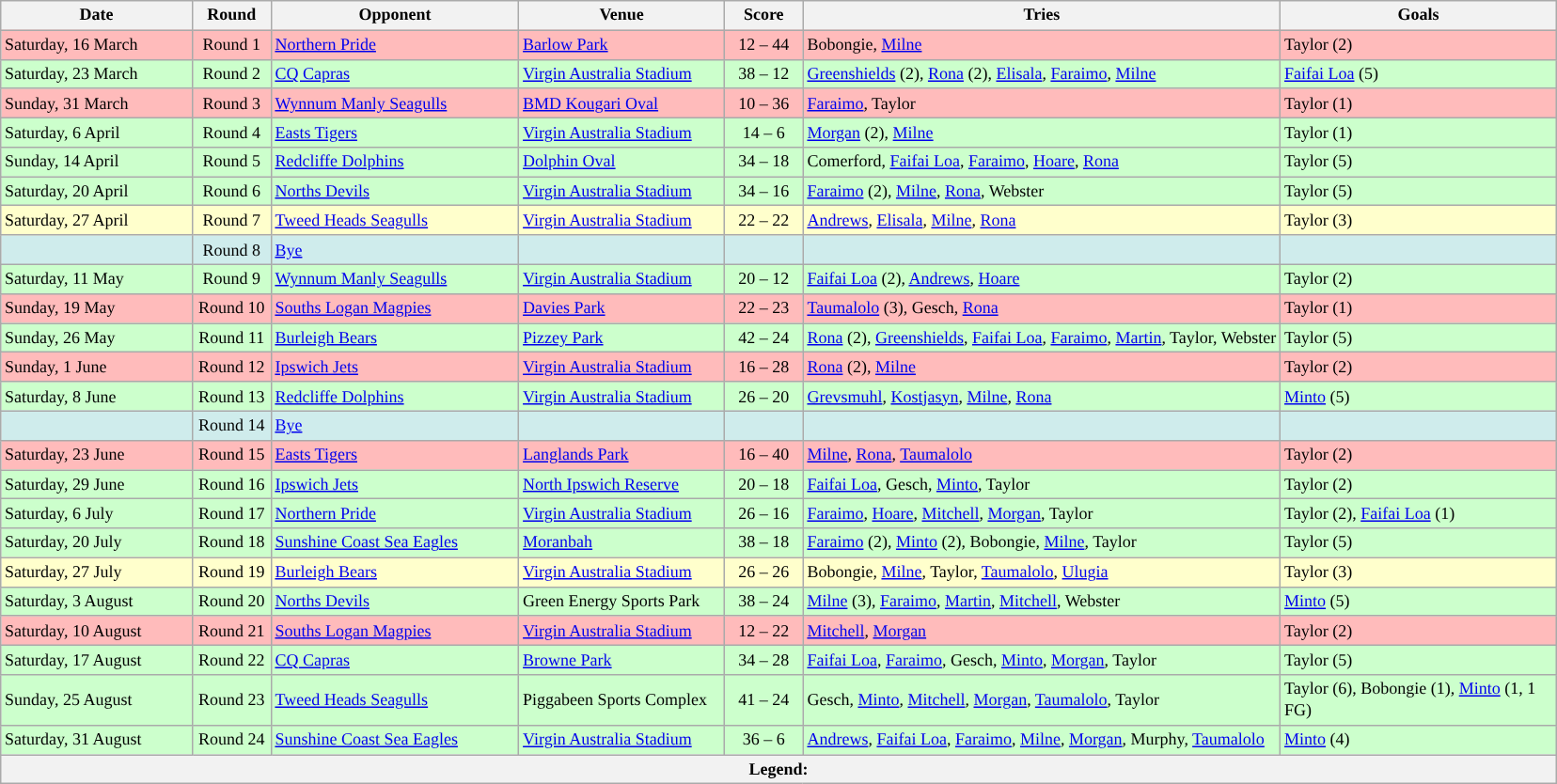<table class="wikitable" style="font-size:75%;">
<tr>
<th style="width:130px;">Date</th>
<th style="width:50px;">Round</th>
<th style="width:170px;">Opponent</th>
<th style="width:140px;">Venue</th>
<th style="width:50px;">Score</th>
<th style="width:300x;">Tries</th>
<th style="width:190px;">Goals</th>
</tr>
<tr style="background:#FFBBBB">
<td>Saturday, 16 March</td>
<td style="text-align:center;">Round 1</td>
<td> <a href='#'>Northern Pride</a></td>
<td><a href='#'>Barlow Park</a></td>
<td style="text-align:center;">12 – 44</td>
<td>Bobongie, <a href='#'>Milne</a></td>
<td>Taylor (2)</td>
</tr>
<tr style="background:#CCFFCC">
<td>Saturday, 23 March</td>
<td style="text-align:center;">Round 2</td>
<td> <a href='#'>CQ Capras</a></td>
<td><a href='#'>Virgin Australia Stadium</a></td>
<td style="text-align:center;">38 – 12</td>
<td><a href='#'>Greenshields</a> (2), <a href='#'>Rona</a> (2), <a href='#'>Elisala</a>, <a href='#'>Faraimo</a>, <a href='#'>Milne</a></td>
<td><a href='#'>Faifai Loa</a> (5)</td>
</tr>
<tr style="background:#FFBBBB">
<td>Sunday, 31 March</td>
<td style="text-align:center;">Round 3</td>
<td> <a href='#'>Wynnum Manly Seagulls</a></td>
<td><a href='#'>BMD Kougari Oval</a></td>
<td style="text-align:center;">10 – 36</td>
<td><a href='#'>Faraimo</a>, Taylor</td>
<td>Taylor (1)</td>
</tr>
<tr style="background:#CCFFCC">
<td>Saturday, 6 April</td>
<td style="text-align:center;">Round 4</td>
<td> <a href='#'>Easts Tigers</a></td>
<td><a href='#'>Virgin Australia Stadium</a></td>
<td style="text-align:center;">14 – 6</td>
<td><a href='#'>Morgan</a> (2), <a href='#'>Milne</a></td>
<td>Taylor (1)</td>
</tr>
<tr style="background:#CCFFCC">
<td>Sunday, 14 April</td>
<td style="text-align:center;">Round 5</td>
<td> <a href='#'>Redcliffe Dolphins</a></td>
<td><a href='#'>Dolphin Oval</a></td>
<td style="text-align:center;">34 – 18</td>
<td>Comerford, <a href='#'>Faifai Loa</a>, <a href='#'>Faraimo</a>, <a href='#'>Hoare</a>, <a href='#'>Rona</a></td>
<td>Taylor (5)</td>
</tr>
<tr style="background:#CCFFCC">
<td>Saturday, 20 April</td>
<td style="text-align:center;">Round 6</td>
<td> <a href='#'>Norths Devils</a></td>
<td><a href='#'>Virgin Australia Stadium</a></td>
<td style="text-align:center;">34 – 16</td>
<td><a href='#'>Faraimo</a> (2), <a href='#'>Milne</a>, <a href='#'>Rona</a>, Webster</td>
<td>Taylor (5)</td>
</tr>
<tr style="background:#FFFFCC">
<td>Saturday, 27 April</td>
<td style="text-align:center;">Round 7</td>
<td> <a href='#'>Tweed Heads Seagulls</a></td>
<td><a href='#'>Virgin Australia Stadium</a></td>
<td style="text-align:center;">22 – 22</td>
<td><a href='#'>Andrews</a>, <a href='#'>Elisala</a>, <a href='#'>Milne</a>, <a href='#'>Rona</a></td>
<td>Taylor (3)</td>
</tr>
<tr style="background:#cfecec;">
<td></td>
<td style="text-align:center;">Round 8</td>
<td><a href='#'>Bye</a></td>
<td></td>
<td></td>
<td></td>
<td></td>
</tr>
<tr style="background:#CCFFCC">
<td>Saturday, 11 May</td>
<td style="text-align:center;">Round 9</td>
<td> <a href='#'>Wynnum Manly Seagulls</a></td>
<td><a href='#'>Virgin Australia Stadium</a></td>
<td style="text-align:center;">20 – 12</td>
<td><a href='#'>Faifai Loa</a> (2), <a href='#'>Andrews</a>, <a href='#'>Hoare</a></td>
<td>Taylor (2)</td>
</tr>
<tr style="background:#FFBBBB">
<td>Sunday, 19 May</td>
<td style="text-align:center;">Round 10</td>
<td> <a href='#'>Souths Logan Magpies</a></td>
<td><a href='#'>Davies Park</a></td>
<td style="text-align:center;">22 – 23</td>
<td><a href='#'>Taumalolo</a> (3), Gesch, <a href='#'>Rona</a></td>
<td>Taylor (1)</td>
</tr>
<tr style="background:#CCFFCC">
<td>Sunday, 26 May</td>
<td style="text-align:center;">Round 11</td>
<td> <a href='#'>Burleigh Bears</a></td>
<td><a href='#'>Pizzey Park</a></td>
<td style="text-align:center;">42 – 24</td>
<td><a href='#'>Rona</a> (2), <a href='#'>Greenshields</a>, <a href='#'>Faifai Loa</a>, <a href='#'>Faraimo</a>, <a href='#'>Martin</a>, Taylor, Webster</td>
<td>Taylor (5)</td>
</tr>
<tr style="background:#FFBBBB">
<td>Sunday, 1 June</td>
<td style="text-align:center;">Round 12</td>
<td> <a href='#'>Ipswich Jets</a></td>
<td><a href='#'>Virgin Australia Stadium</a></td>
<td style="text-align:center;">16 – 28</td>
<td><a href='#'>Rona</a> (2), <a href='#'>Milne</a></td>
<td>Taylor (2)</td>
</tr>
<tr style="background:#CCFFCC">
<td>Saturday, 8 June</td>
<td style="text-align:center;">Round 13</td>
<td> <a href='#'>Redcliffe Dolphins</a></td>
<td><a href='#'>Virgin Australia Stadium</a></td>
<td style="text-align:center;">26 – 20</td>
<td><a href='#'>Grevsmuhl</a>, <a href='#'>Kostjasyn</a>, <a href='#'>Milne</a>, <a href='#'>Rona</a></td>
<td><a href='#'>Minto</a> (5)</td>
</tr>
<tr style="background:#cfecec;">
<td></td>
<td style="text-align:center;">Round 14</td>
<td><a href='#'>Bye</a></td>
<td></td>
<td></td>
<td></td>
<td></td>
</tr>
<tr style="background:#FFBBBB">
<td>Saturday, 23 June</td>
<td style="text-align:center;">Round 15</td>
<td> <a href='#'>Easts Tigers</a></td>
<td><a href='#'>Langlands Park</a></td>
<td style="text-align:center;">16 – 40</td>
<td><a href='#'>Milne</a>, <a href='#'>Rona</a>, <a href='#'>Taumalolo</a></td>
<td>Taylor (2)</td>
</tr>
<tr style="background:#CCFFCC">
<td>Saturday, 29 June</td>
<td style="text-align:center;">Round 16</td>
<td> <a href='#'>Ipswich Jets</a></td>
<td><a href='#'>North Ipswich Reserve</a></td>
<td style="text-align:center;">20 – 18</td>
<td><a href='#'>Faifai Loa</a>, Gesch, <a href='#'>Minto</a>, Taylor</td>
<td>Taylor (2)</td>
</tr>
<tr style="background:#CCFFCC">
<td>Saturday, 6 July</td>
<td style="text-align:center;">Round 17</td>
<td> <a href='#'>Northern Pride</a></td>
<td><a href='#'>Virgin Australia Stadium</a></td>
<td style="text-align:center;">26 – 16</td>
<td><a href='#'>Faraimo</a>, <a href='#'>Hoare</a>, <a href='#'>Mitchell</a>, <a href='#'>Morgan</a>, Taylor</td>
<td>Taylor (2), <a href='#'>Faifai Loa</a> (1)</td>
</tr>
<tr style="background:#CCFFCC">
<td>Saturday, 20 July</td>
<td style="text-align:center;">Round 18</td>
<td> <a href='#'>Sunshine Coast Sea Eagles</a></td>
<td><a href='#'>Moranbah</a></td>
<td style="text-align:center;">38 – 18</td>
<td><a href='#'>Faraimo</a> (2), <a href='#'>Minto</a> (2), Bobongie, <a href='#'>Milne</a>, Taylor</td>
<td>Taylor (5)</td>
</tr>
<tr style="background:#FFFFCC">
<td>Saturday, 27 July</td>
<td style="text-align:center;">Round 19</td>
<td> <a href='#'>Burleigh Bears</a></td>
<td><a href='#'>Virgin Australia Stadium</a></td>
<td style="text-align:center;">26 – 26</td>
<td>Bobongie, <a href='#'>Milne</a>, Taylor, <a href='#'>Taumalolo</a>, <a href='#'>Ulugia</a></td>
<td>Taylor (3)</td>
</tr>
<tr style="background:#CCFFCC">
<td>Saturday, 3 August</td>
<td style="text-align:center;">Round 20</td>
<td> <a href='#'>Norths Devils</a></td>
<td>Green Energy Sports Park</td>
<td style="text-align:center;">38 – 24</td>
<td><a href='#'>Milne</a> (3), <a href='#'>Faraimo</a>, <a href='#'>Martin</a>, <a href='#'>Mitchell</a>, Webster</td>
<td><a href='#'>Minto</a> (5)</td>
</tr>
<tr style="background:#FFBBBB">
<td>Saturday, 10 August</td>
<td style="text-align:center;">Round 21</td>
<td> <a href='#'>Souths Logan Magpies</a></td>
<td><a href='#'>Virgin Australia Stadium</a></td>
<td style="text-align:center;">12 – 22</td>
<td><a href='#'>Mitchell</a>, <a href='#'>Morgan</a></td>
<td>Taylor (2)</td>
</tr>
<tr style="background:#CCFFCC">
<td>Saturday, 17 August</td>
<td style="text-align:center;">Round 22</td>
<td> <a href='#'>CQ Capras</a></td>
<td><a href='#'>Browne Park</a></td>
<td style="text-align:center;">34 – 28</td>
<td><a href='#'>Faifai Loa</a>, <a href='#'>Faraimo</a>, Gesch, <a href='#'>Minto</a>, <a href='#'>Morgan</a>, Taylor</td>
<td>Taylor (5)</td>
</tr>
<tr style="background:#CCFFCC">
<td>Sunday, 25 August</td>
<td style="text-align:center;">Round 23</td>
<td> <a href='#'>Tweed Heads Seagulls</a></td>
<td>Piggabeen Sports Complex</td>
<td style="text-align:center;">41 – 24</td>
<td>Gesch, <a href='#'>Minto</a>, <a href='#'>Mitchell</a>, <a href='#'>Morgan</a>, <a href='#'>Taumalolo</a>, Taylor</td>
<td>Taylor (6), Bobongie (1), <a href='#'>Minto</a> (1, 1 FG)</td>
</tr>
<tr style="background:#CCFFCC">
<td>Saturday, 31 August</td>
<td style="text-align:center;">Round 24</td>
<td> <a href='#'>Sunshine Coast Sea Eagles</a></td>
<td><a href='#'>Virgin Australia Stadium</a></td>
<td style="text-align:center;">36 – 6</td>
<td><a href='#'>Andrews</a>, <a href='#'>Faifai Loa</a>, <a href='#'>Faraimo</a>, <a href='#'>Milne</a>, <a href='#'>Morgan</a>, Murphy, <a href='#'>Taumalolo</a></td>
<td><a href='#'>Minto</a> (4)</td>
</tr>
<tr>
<th colspan="11"><strong>Legend</strong>:    </th>
</tr>
</table>
